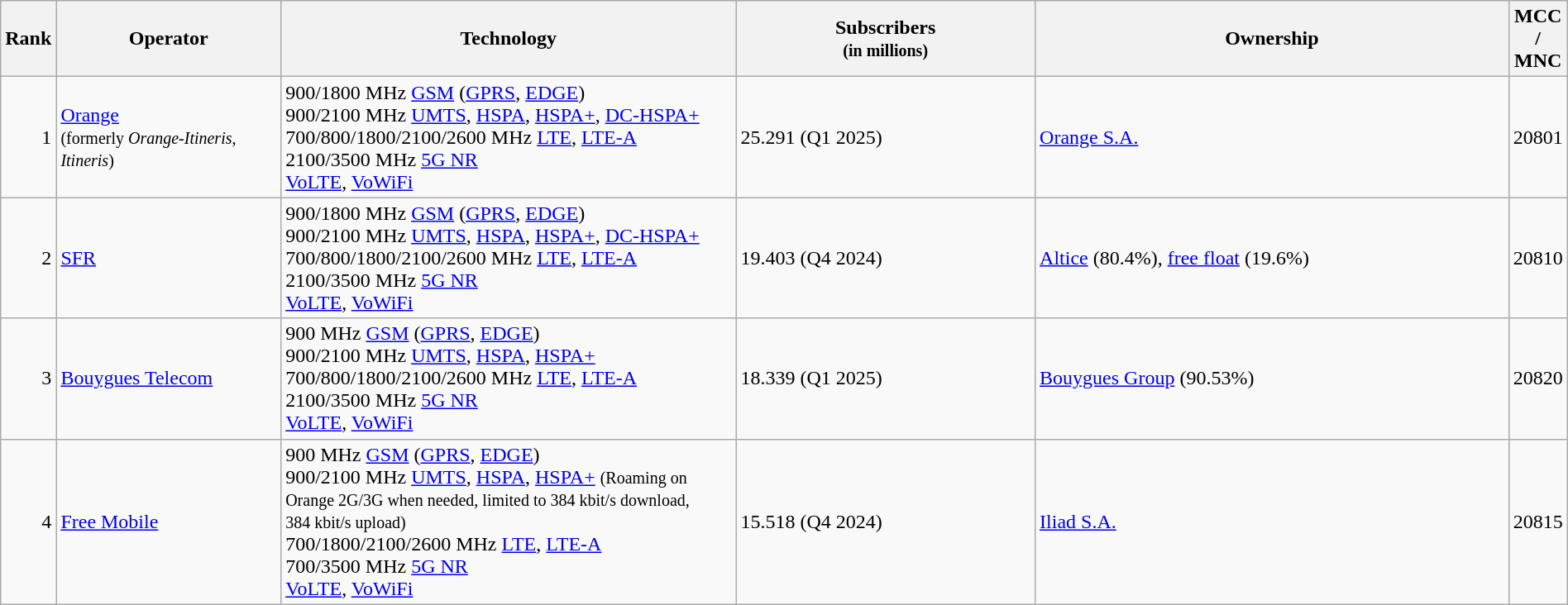<table class="wikitable" style="width:100%;">
<tr>
<th style="width:3%;">Rank</th>
<th style="width:15%;">Operator</th>
<th style="width:30%;">Technology</th>
<th style="width:20%;">Subscribers<br><small>(in millions)</small></th>
<th style="width:32%;">Ownership</th>
<th>MCC / MNC</th>
</tr>
<tr>
<td align=right>1</td>
<td><a href='#'>Orange</a> <br><small>(formerly <em>Orange-Itineris</em>, <em>Itineris</em>)</small></td>
<td>900/1800 MHz <a href='#'>GSM</a> (<a href='#'>GPRS</a>, <a href='#'>EDGE</a>)<br> 900/2100 MHz <a href='#'>UMTS</a>, <a href='#'>HSPA</a>, <a href='#'>HSPA+</a>, <a href='#'>DC-HSPA+</a><br>700/800/1800/2100/2600 MHz <a href='#'>LTE</a>, <a href='#'>LTE-A</a><br>2100/3500 MHz <a href='#'>5G NR</a><br><a href='#'>VoLTE</a>, <a href='#'>VoWiFi</a></td>
<td>25.291 (Q1 2025)</td>
<td><a href='#'>Orange S.A.</a></td>
<td>20801</td>
</tr>
<tr>
<td align=right>2</td>
<td><a href='#'>SFR</a></td>
<td>900/1800 MHz <a href='#'>GSM</a> (<a href='#'>GPRS</a>, <a href='#'>EDGE</a>)<br> 900/2100 MHz <a href='#'>UMTS</a>, <a href='#'>HSPA</a>, <a href='#'>HSPA+</a>, <a href='#'>DC-HSPA+</a><br>700/800/1800/2100/2600 MHz <a href='#'>LTE</a>, <a href='#'>LTE-A</a><br>2100/3500 MHz <a href='#'>5G NR</a><br><a href='#'>VoLTE</a>, <a href='#'>VoWiFi</a></td>
<td>19.403 (Q4 2024)</td>
<td><a href='#'>Altice</a> (80.4%), <a href='#'>free float</a> (19.6%)</td>
<td>20810</td>
</tr>
<tr>
<td align=right>3</td>
<td><a href='#'>Bouygues Telecom</a></td>
<td>900 MHz <a href='#'>GSM</a> (<a href='#'>GPRS</a>, <a href='#'>EDGE</a>)<br> 900/2100 MHz <a href='#'>UMTS</a>, <a href='#'>HSPA</a>, <a href='#'>HSPA+</a><br>700/800/1800/2100/2600 MHz <a href='#'>LTE</a>, <a href='#'>LTE-A</a><br>2100/3500 MHz <a href='#'>5G NR</a><br><a href='#'>VoLTE</a>, <a href='#'>VoWiFi</a></td>
<td>18.339 (Q1 2025)</td>
<td><a href='#'>Bouygues Group</a> (90.53%)</td>
<td>20820</td>
</tr>
<tr>
<td align=right>4</td>
<td><a href='#'>Free Mobile</a></td>
<td>900 MHz <a href='#'>GSM</a> (<a href='#'>GPRS</a>, <a href='#'>EDGE</a>)<br>900/2100 MHz <a href='#'>UMTS</a>, <a href='#'>HSPA</a>, <a href='#'>HSPA+</a> <small>(Roaming on Orange 2G/3G when needed, limited to 384 kbit/s download, 384 kbit/s upload)</small><br>700/1800/2100/2600 MHz <a href='#'>LTE</a>, <a href='#'>LTE-A</a><br>700/3500 MHz <a href='#'>5G NR</a><br><a href='#'>VoLTE</a>, <a href='#'>VoWiFi</a></td>
<td>15.518 (Q4 2024)</td>
<td><a href='#'>Iliad S.A.</a></td>
<td>20815</td>
</tr>
</table>
